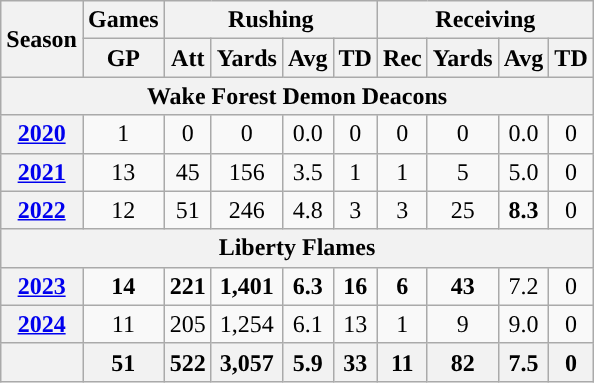<table class="wikitable" style="text-align:center;">
<tr>
<th rowspan="2">Season</th>
<th>Games</th>
<th colspan="4">Rushing</th>
<th colspan="4">Receiving</th>
</tr>
<tr>
<th>GP</th>
<th>Att</th>
<th>Yards</th>
<th>Avg</th>
<th>TD</th>
<th>Rec</th>
<th>Yards</th>
<th>Avg</th>
<th>TD</th>
</tr>
<tr>
<th colspan="11">Wake Forest Demon Deacons</th>
</tr>
<tr>
<th><a href='#'>2020</a></th>
<td>1</td>
<td>0</td>
<td>0</td>
<td>0.0</td>
<td>0</td>
<td>0</td>
<td>0</td>
<td>0.0</td>
<td>0</td>
</tr>
<tr>
<th><a href='#'>2021</a></th>
<td>13</td>
<td>45</td>
<td>156</td>
<td>3.5</td>
<td>1</td>
<td>1</td>
<td>5</td>
<td>5.0</td>
<td>0</td>
</tr>
<tr>
<th><a href='#'>2022</a></th>
<td>12</td>
<td>51</td>
<td>246</td>
<td>4.8</td>
<td>3</td>
<td>3</td>
<td>25</td>
<td><strong>8.3</strong></td>
<td>0</td>
</tr>
<tr>
<th colspan="11">Liberty Flames</th>
</tr>
<tr>
<th><a href='#'>2023</a></th>
<td><strong>14</strong></td>
<td><strong>221</strong></td>
<td><strong>1,401</strong></td>
<td><strong>6.3</strong></td>
<td><strong>16</strong></td>
<td><strong>6</strong></td>
<td><strong>43</strong></td>
<td>7.2</td>
<td>0</td>
</tr>
<tr>
<th><a href='#'>2024</a></th>
<td>11</td>
<td>205</td>
<td>1,254</td>
<td>6.1</td>
<td>13</td>
<td>1</td>
<td>9</td>
<td>9.0</td>
<td>0</td>
</tr>
<tr>
<th></th>
<th>51</th>
<th>522</th>
<th>3,057</th>
<th>5.9</th>
<th>33</th>
<th>11</th>
<th>82</th>
<th>7.5</th>
<th>0</th>
</tr>
</table>
